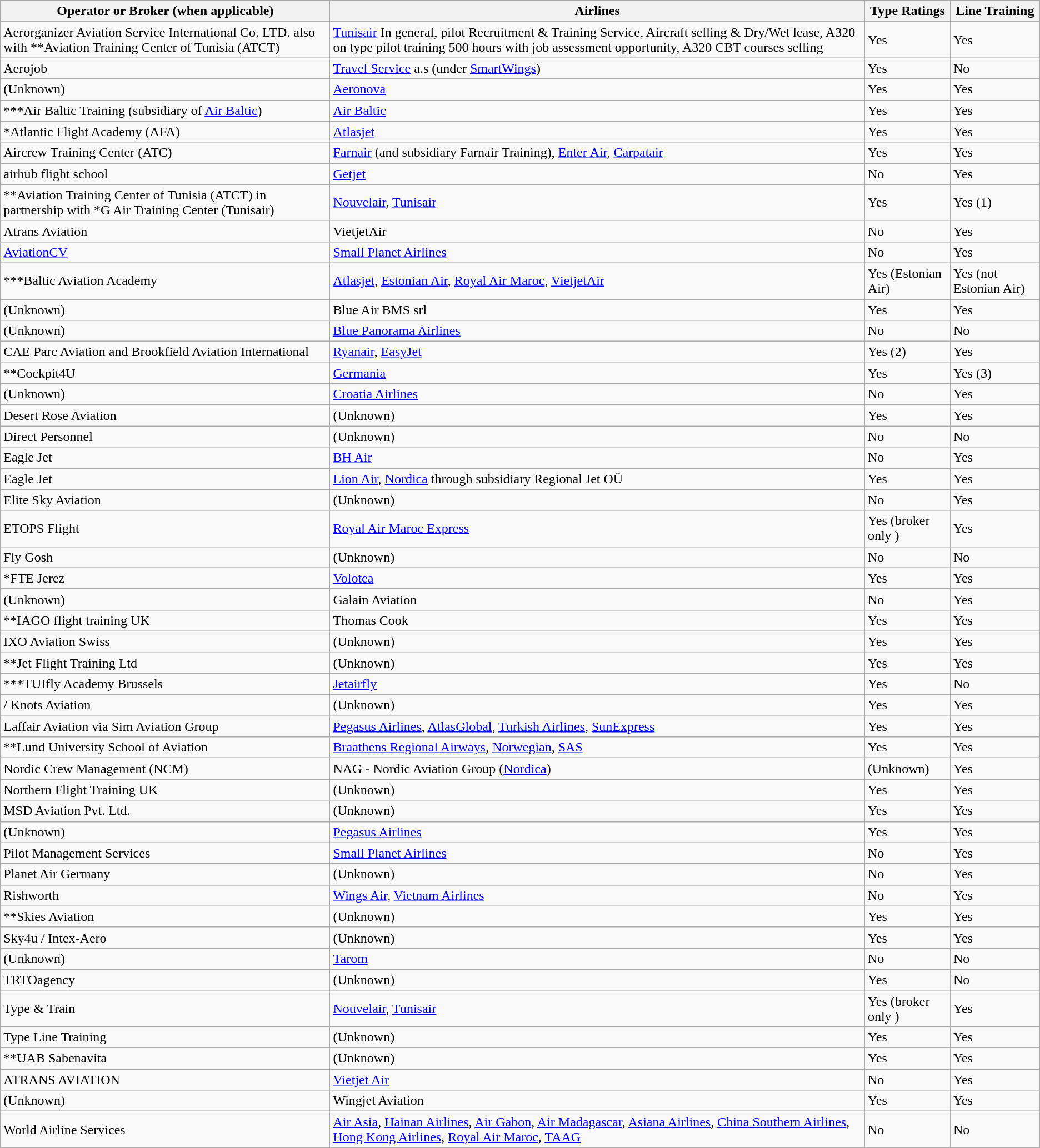<table class="wikitable">
<tr>
<th>Operator or Broker (when applicable)</th>
<th>Airlines</th>
<th>Type Ratings</th>
<th>Line Training</th>
</tr>
<tr>
<td>Aerorganizer Aviation Service International Co. LTD. also with  **Aviation Training Center of Tunisia (ATCT)</td>
<td><a href='#'>Tunisair</a> In general, pilot Recruitment & Training Service, Aircraft selling & Dry/Wet lease, A320 on type pilot training 500 hours with job assessment opportunity, A320 CBT courses selling</td>
<td>Yes</td>
<td>Yes</td>
</tr>
<tr>
<td> Aerojob</td>
<td><a href='#'>Travel Service</a> a.s (under <a href='#'>SmartWings</a>)</td>
<td>Yes </td>
<td>No</td>
</tr>
<tr>
<td>(Unknown)</td>
<td><a href='#'>Aeronova</a></td>
<td>Yes </td>
<td>Yes </td>
</tr>
<tr>
<td> ***Air Baltic Training (subsidiary of <a href='#'>Air Baltic</a>)</td>
<td><a href='#'>Air Baltic</a></td>
<td>Yes </td>
<td>Yes </td>
</tr>
<tr>
<td> *Atlantic Flight Academy (AFA)</td>
<td><a href='#'>Atlasjet</a></td>
<td>Yes </td>
<td>Yes </td>
</tr>
<tr>
<td> Aircrew Training Center (ATC)</td>
<td><a href='#'>Farnair</a> (and subsidiary Farnair Training), <a href='#'>Enter Air</a>, <a href='#'>Carpatair</a></td>
<td>Yes </td>
<td>Yes </td>
</tr>
<tr>
<td> airhub flight school</td>
<td><a href='#'>Getjet</a></td>
<td>No</td>
<td>Yes</td>
</tr>
<tr>
<td> **Aviation Training Center of Tunisia (ATCT) in partnership with *G Air Training Center (Tunisair)</td>
<td><a href='#'>Nouvelair</a>, <a href='#'>Tunisair</a></td>
<td>Yes </td>
<td>Yes  (1)</td>
</tr>
<tr>
<td> Atrans Aviation</td>
<td>VietjetAir</td>
<td>No</td>
<td>Yes </td>
</tr>
<tr>
<td> <a href='#'>AviationCV</a></td>
<td><a href='#'>Small Planet Airlines</a></td>
<td>No</td>
<td>Yes</td>
</tr>
<tr>
<td> ***Baltic Aviation Academy</td>
<td><a href='#'>Atlasjet</a>, <a href='#'>Estonian Air</a>, <a href='#'>Royal Air Maroc</a>, <a href='#'>VietjetAir</a></td>
<td>Yes  (Estonian Air) </td>
<td>Yes  (not Estonian Air) </td>
</tr>
<tr>
<td>(Unknown)</td>
<td> Blue Air BMS srl</td>
<td>Yes</td>
<td>Yes</td>
</tr>
<tr>
<td>(Unknown)</td>
<td><a href='#'>Blue Panorama Airlines</a></td>
<td>No</td>
<td>No</td>
</tr>
<tr>
<td> CAE Parc Aviation and  Brookfield Aviation International</td>
<td><a href='#'>Ryanair</a>, <a href='#'>EasyJet</a></td>
<td>Yes (2)</td>
<td>Yes </td>
</tr>
<tr>
<td> **Cockpit4U</td>
<td><a href='#'>Germania</a></td>
<td>Yes </td>
<td>Yes (3)</td>
</tr>
<tr>
<td>(Unknown)</td>
<td><a href='#'>Croatia Airlines</a></td>
<td>No</td>
<td>Yes </td>
</tr>
<tr>
<td> Desert Rose Aviation</td>
<td>(Unknown)</td>
<td>Yes </td>
<td>Yes </td>
</tr>
<tr>
<td> Direct Personnel</td>
<td>(Unknown)</td>
<td>No</td>
<td>No</td>
</tr>
<tr>
<td> Eagle Jet</td>
<td> <a href='#'>BH Air</a></td>
<td>No</td>
<td>Yes </td>
</tr>
<tr>
<td> Eagle Jet </td>
<td> <a href='#'>Lion Air</a>,  <a href='#'>Nordica</a> through subsidiary Regional Jet OÜ</td>
<td>Yes </td>
<td>Yes </td>
</tr>
<tr>
<td> Elite Sky Aviation </td>
<td>(Unknown)</td>
<td>No</td>
<td>Yes </td>
</tr>
<tr>
<td> ETOPS Flight </td>
<td><a href='#'>Royal Air Maroc Express</a></td>
<td>Yes (broker only  )</td>
<td>Yes </td>
</tr>
<tr>
<td> Fly Gosh</td>
<td>(Unknown)</td>
<td>No</td>
<td>No</td>
</tr>
<tr>
<td> *FTE Jerez</td>
<td><a href='#'>Volotea</a></td>
<td>Yes </td>
<td>Yes </td>
</tr>
<tr>
<td>(Unknown)</td>
<td>Galain Aviation</td>
<td>No</td>
<td>Yes </td>
</tr>
<tr>
<td> **IAGO flight training UK</td>
<td>Thomas Cook</td>
<td>Yes</td>
<td>Yes</td>
</tr>
<tr>
<td> IXO Aviation Swiss</td>
<td>(Unknown)</td>
<td>Yes</td>
<td>Yes</td>
</tr>
<tr>
<td> **Jet Flight Training Ltd</td>
<td>(Unknown)</td>
<td>Yes</td>
<td>Yes</td>
</tr>
<tr>
<td> ***TUIfly Academy Brussels</td>
<td><a href='#'>Jetairfly</a></td>
<td>Yes </td>
<td>No</td>
</tr>
<tr>
<td>/ Knots Aviation</td>
<td>(Unknown)</td>
<td>Yes </td>
<td>Yes </td>
</tr>
<tr>
<td> Laffair Aviation via  Sim Aviation Group</td>
<td><a href='#'>Pegasus Airlines</a>, <a href='#'>AtlasGlobal</a>, <a href='#'>Turkish Airlines</a>, <a href='#'>SunExpress</a></td>
<td>Yes </td>
<td>Yes </td>
</tr>
<tr>
<td> **Lund University School of Aviation</td>
<td><a href='#'>Braathens Regional Airways</a>, <a href='#'>Norwegian</a>, <a href='#'>SAS</a></td>
<td>Yes</td>
<td>Yes</td>
</tr>
<tr>
<td> Nordic Crew Management (NCM)</td>
<td>NAG - Nordic Aviation Group (<a href='#'>Nordica</a>)</td>
<td>(Unknown)</td>
<td>Yes </td>
</tr>
<tr>
<td> Northern Flight Training UK</td>
<td>(Unknown)</td>
<td>Yes</td>
<td>Yes</td>
</tr>
<tr>
<td> MSD Aviation Pvt. Ltd.</td>
<td>(Unknown)</td>
<td>Yes</td>
<td>Yes</td>
</tr>
<tr>
<td>(Unknown)</td>
<td><a href='#'>Pegasus Airlines</a></td>
<td>Yes </td>
<td>Yes </td>
</tr>
<tr>
<td> Pilot Management Services </td>
<td><a href='#'>Small Planet Airlines</a></td>
<td>No</td>
<td>Yes </td>
</tr>
<tr>
<td> Planet Air Germany</td>
<td>(Unknown)</td>
<td>No</td>
<td>Yes </td>
</tr>
<tr>
<td> Rishworth</td>
<td><a href='#'>Wings Air</a>, <a href='#'>Vietnam Airlines</a></td>
<td>No</td>
<td>Yes </td>
</tr>
<tr>
<td> **Skies Aviation</td>
<td>(Unknown)</td>
<td>Yes</td>
<td>Yes</td>
</tr>
<tr>
<td> Sky4u / Intex-Aero</td>
<td>(Unknown)</td>
<td>Yes </td>
<td>Yes </td>
</tr>
<tr>
<td>(Unknown)</td>
<td><a href='#'>Tarom</a></td>
<td>No</td>
<td>No</td>
</tr>
<tr>
<td> TRTOagency</td>
<td>(Unknown)</td>
<td>Yes </td>
<td>No</td>
</tr>
<tr>
<td> Type & Train</td>
<td><a href='#'>Nouvelair</a>, <a href='#'>Tunisair</a></td>
<td>Yes (broker only )</td>
<td>Yes </td>
</tr>
<tr>
<td> Type Line Training</td>
<td>(Unknown)</td>
<td>Yes</td>
<td>Yes</td>
</tr>
<tr>
<td> **UAB Sabenavita</td>
<td>(Unknown)</td>
<td>Yes</td>
<td>Yes</td>
</tr>
<tr>
<td> ATRANS AVIATION</td>
<td><a href='#'>Vietjet Air</a></td>
<td>No</td>
<td>Yes </td>
</tr>
<tr>
<td>(Unknown)</td>
<td>Wingjet Aviation</td>
<td>Yes </td>
<td>Yes </td>
</tr>
<tr>
<td> World Airline Services</td>
<td><a href='#'>Air Asia</a>, <a href='#'>Hainan Airlines</a>, <a href='#'>Air Gabon</a>, <a href='#'>Air Madagascar</a>, <a href='#'>Asiana Airlines</a>, <a href='#'>China Southern Airlines</a>, <a href='#'>Hong Kong Airlines</a>, <a href='#'>Royal Air Maroc</a>, <a href='#'>TAAG</a></td>
<td>No</td>
<td>No</td>
</tr>
</table>
